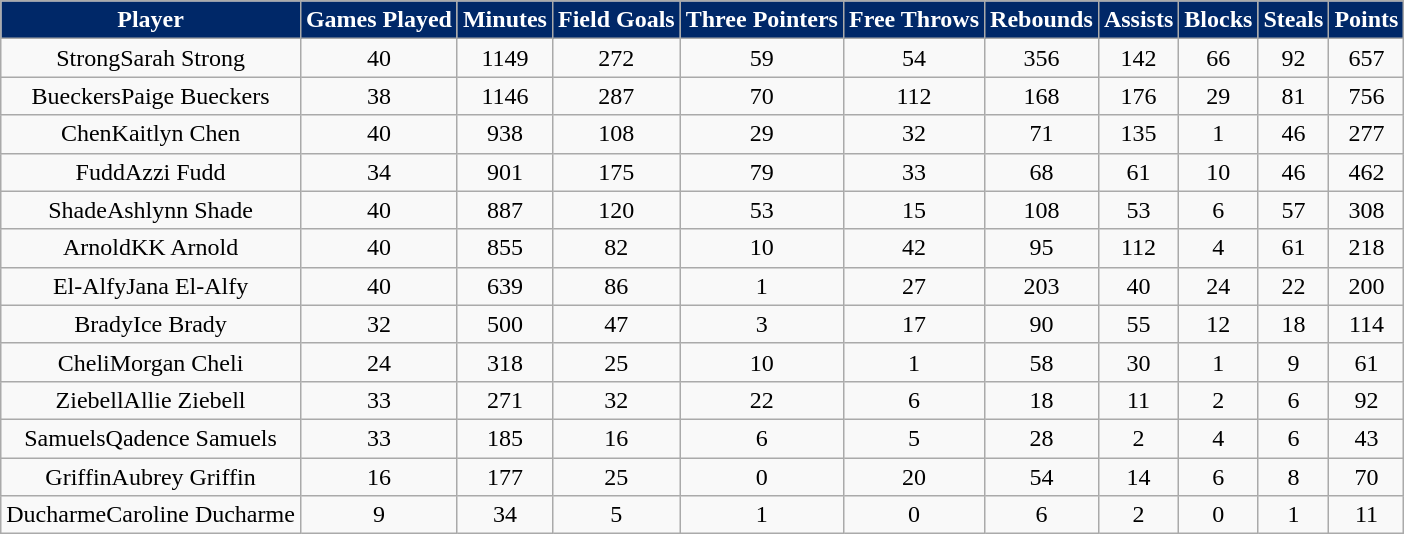<table class="wikitable sortable">
<tr align="center"  style="background:#002868;color:#FFFFFF;">
<td><strong>Player</strong></td>
<td><strong>Games Played</strong></td>
<td><strong>Minutes</strong></td>
<td><strong>Field Goals</strong></td>
<td><strong>Three Pointers</strong></td>
<td><strong>Free Throws</strong></td>
<td><strong>Rebounds</strong></td>
<td><strong>Assists</strong></td>
<td><strong>Blocks</strong></td>
<td><strong>Steals</strong></td>
<td><strong>Points</strong></td>
</tr>
<tr align="center" bgcolor="">
<td><span>Strong</span>Sarah Strong</td>
<td>40</td>
<td>1149</td>
<td>272</td>
<td>59</td>
<td>54</td>
<td>356</td>
<td>142</td>
<td>66</td>
<td>92</td>
<td>657</td>
</tr>
<tr align="center" bgcolor="">
<td><span>Bueckers</span>Paige Bueckers</td>
<td>38</td>
<td>1146</td>
<td>287</td>
<td>70</td>
<td>112</td>
<td>168</td>
<td>176</td>
<td>29</td>
<td>81</td>
<td>756</td>
</tr>
<tr align="center" bgcolor="">
<td><span>Chen</span>Kaitlyn Chen</td>
<td>40</td>
<td>938</td>
<td>108</td>
<td>29</td>
<td>32</td>
<td>71</td>
<td>135</td>
<td>1</td>
<td>46</td>
<td>277</td>
</tr>
<tr align="center" bgcolor="">
<td><span>Fudd</span>Azzi Fudd</td>
<td>34</td>
<td>901</td>
<td>175</td>
<td>79</td>
<td>33</td>
<td>68</td>
<td>61</td>
<td>10</td>
<td>46</td>
<td>462</td>
</tr>
<tr align="center" bgcolor="">
<td><span>Shade</span>Ashlynn Shade</td>
<td>40</td>
<td>887</td>
<td>120</td>
<td>53</td>
<td>15</td>
<td>108</td>
<td>53</td>
<td>6</td>
<td>57</td>
<td>308</td>
</tr>
<tr align="center" bgcolor="">
<td><span>Arnold</span>KK Arnold</td>
<td>40</td>
<td>855</td>
<td>82</td>
<td>10</td>
<td>42</td>
<td>95</td>
<td>112</td>
<td>4</td>
<td>61</td>
<td>218</td>
</tr>
<tr align="center" bgcolor="">
<td><span>El-Alfy</span>Jana El-Alfy</td>
<td>40</td>
<td>639</td>
<td>86</td>
<td>1</td>
<td>27</td>
<td>203</td>
<td>40</td>
<td>24</td>
<td>22</td>
<td>200</td>
</tr>
<tr align="center" bgcolor="">
<td><span>Brady</span>Ice Brady</td>
<td>32</td>
<td>500</td>
<td>47</td>
<td>3</td>
<td>17</td>
<td>90</td>
<td>55</td>
<td>12</td>
<td>18</td>
<td>114</td>
</tr>
<tr align="center" bgcolor="">
<td><span>Cheli</span>Morgan Cheli</td>
<td>24</td>
<td>318</td>
<td>25</td>
<td>10</td>
<td>1</td>
<td>58</td>
<td>30</td>
<td>1</td>
<td>9</td>
<td>61</td>
</tr>
<tr align="center" bgcolor="">
<td><span>Ziebell</span>Allie Ziebell</td>
<td>33</td>
<td>271</td>
<td>32</td>
<td>22</td>
<td>6</td>
<td>18</td>
<td>11</td>
<td>2</td>
<td>6</td>
<td>92</td>
</tr>
<tr align="center" bgcolor="">
<td><span>Samuels</span>Qadence Samuels</td>
<td>33</td>
<td>185</td>
<td>16</td>
<td>6</td>
<td>5</td>
<td>28</td>
<td>2</td>
<td>4</td>
<td>6</td>
<td>43</td>
</tr>
<tr align="center" bgcolor="">
<td><span>Griffin</span>Aubrey Griffin</td>
<td>16</td>
<td>177</td>
<td>25</td>
<td>0</td>
<td>20</td>
<td>54</td>
<td>14</td>
<td>6</td>
<td>8</td>
<td>70</td>
</tr>
<tr align="center" bgcolor="">
<td><span>Ducharme</span>Caroline Ducharme</td>
<td>9</td>
<td>34</td>
<td>5</td>
<td>1</td>
<td>0</td>
<td>6</td>
<td>2</td>
<td>0</td>
<td>1</td>
<td>11</td>
</tr>
</table>
